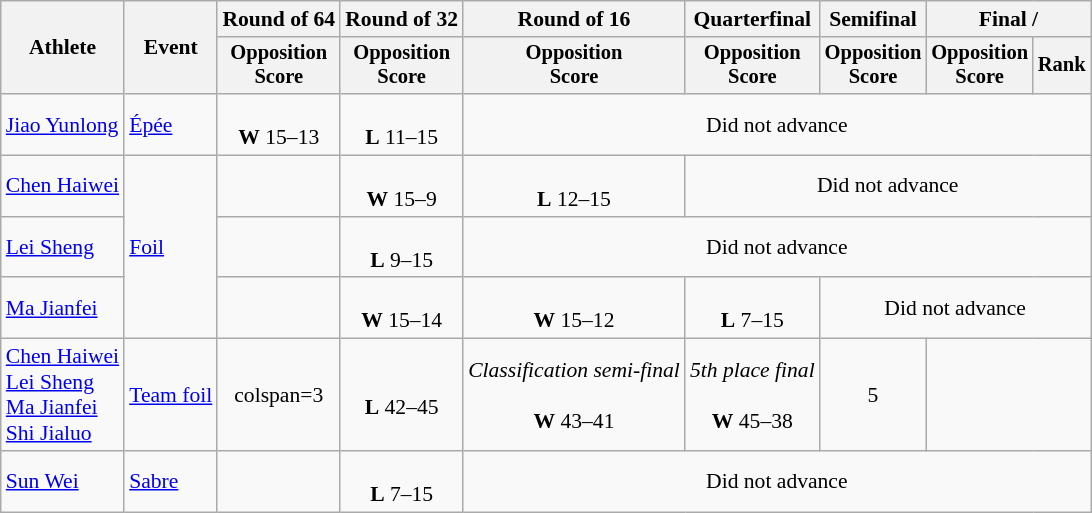<table class="wikitable" style="font-size:90%">
<tr>
<th rowspan=2>Athlete</th>
<th rowspan=2>Event</th>
<th>Round of 64</th>
<th>Round of 32</th>
<th>Round of 16</th>
<th>Quarterfinal</th>
<th>Semifinal</th>
<th colspan=2>Final / </th>
</tr>
<tr style="font-size:95%">
<th>Opposition<br>Score</th>
<th>Opposition<br>Score</th>
<th>Opposition<br>Score</th>
<th>Opposition<br>Score</th>
<th>Opposition<br>Score</th>
<th>Opposition<br>Score</th>
<th>Rank</th>
</tr>
<tr align=center>
<td align=left><a href='#'>Jiao Yunlong</a></td>
<td align=left><a href='#'>Épée</a></td>
<td><br><strong>W</strong> 15–13</td>
<td><br><strong>L</strong> 11–15</td>
<td colspan=5>Did not advance</td>
</tr>
<tr align=center>
<td align=left><a href='#'>Chen Haiwei</a></td>
<td align=left rowspan=3><a href='#'>Foil</a></td>
<td></td>
<td><br><strong>W</strong> 15–9</td>
<td><br><strong>L</strong> 12–15</td>
<td colspan=4>Did not advance</td>
</tr>
<tr align=center>
<td align=left><a href='#'>Lei Sheng</a></td>
<td></td>
<td><br><strong>L</strong> 9–15</td>
<td colspan=5>Did not advance</td>
</tr>
<tr align=center>
<td align=left><a href='#'>Ma Jianfei</a></td>
<td></td>
<td><br><strong>W</strong> 15–14</td>
<td><br><strong>W</strong> 15–12</td>
<td><br><strong>L</strong> 7–15</td>
<td colspan=3>Did not advance</td>
</tr>
<tr align=center>
<td align=left><a href='#'>Chen Haiwei</a><br><a href='#'>Lei Sheng</a><br><a href='#'>Ma Jianfei</a><br><a href='#'>Shi Jialuo</a></td>
<td align=left><a href='#'>Team foil</a></td>
<td>colspan=3 </td>
<td><br><strong>L</strong> 42–45</td>
<td><em>Classification semi-final</em><br><br><strong>W</strong> 43–41</td>
<td><em>5th place final</em><br><br><strong>W</strong> 45–38</td>
<td>5</td>
</tr>
<tr align=center>
<td align=left><a href='#'>Sun Wei</a></td>
<td align=left><a href='#'>Sabre</a></td>
<td></td>
<td><br><strong>L</strong> 7–15</td>
<td colspan=5>Did not advance</td>
</tr>
</table>
